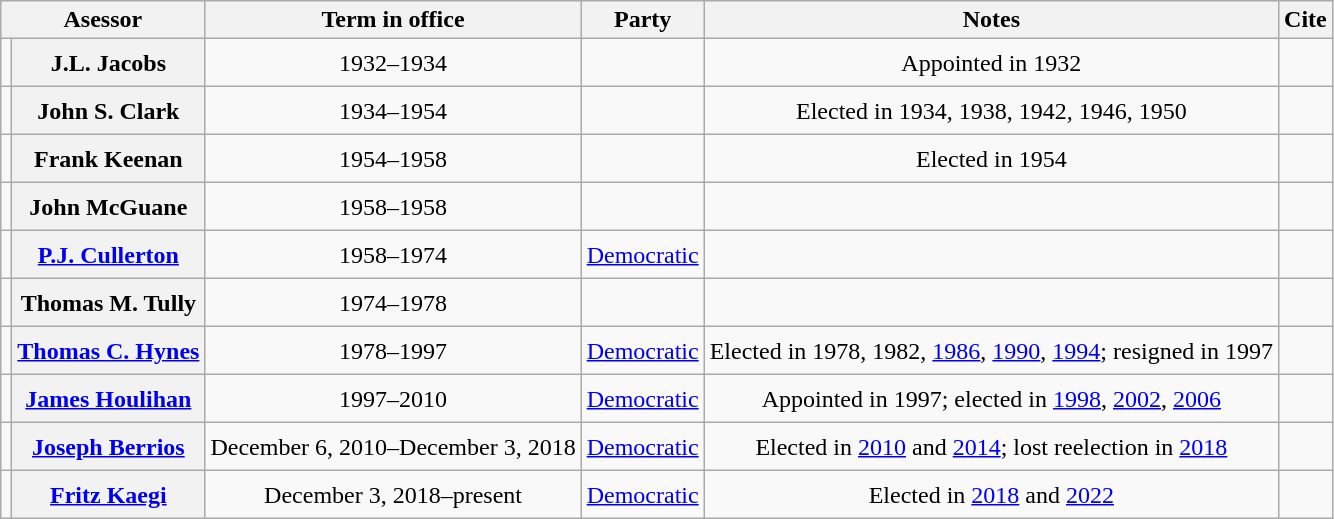<table class="wikitable sortable" style="text-align:center;">
<tr>
<th colspan="2">Asessor</th>
<th scope="col">Term in office</th>
<th scope="col">Party</th>
<th scope="col">Notes</th>
<th scope="col">Cite</th>
</tr>
<tr style="height:2em;">
<td></td>
<th>J.L. Jacobs</th>
<td>1932–1934</td>
<td></td>
<td>Appointed in 1932</td>
<td></td>
</tr>
<tr style="height:2em;">
<td></td>
<th>John S. Clark</th>
<td>1934–1954</td>
<td></td>
<td>Elected in 1934, 1938, 1942, 1946, 1950</td>
<td></td>
</tr>
<tr style="height:2em;">
<td></td>
<th>Frank Keenan</th>
<td>1954–1958</td>
<td></td>
<td>Elected in 1954</td>
<td></td>
</tr>
<tr style="height:2em;">
<td></td>
<th>John McGuane</th>
<td>1958–1958</td>
<td></td>
<td></td>
<td></td>
</tr>
<tr style="height:2em;">
<td></td>
<th><a href='#'>P.J. Cullerton</a></th>
<td>1958–1974</td>
<td><a href='#'>Democratic</a></td>
<td></td>
<td></td>
</tr>
<tr style="height:2em;">
<td></td>
<th>Thomas M. Tully</th>
<td>1974–1978</td>
<td></td>
<td></td>
<td></td>
</tr>
<tr style="height:2em;">
<td></td>
<th><a href='#'>Thomas C. Hynes</a></th>
<td>1978–1997</td>
<td><a href='#'>Democratic</a></td>
<td>Elected in 1978, 1982, <a href='#'>1986</a>, <a href='#'>1990</a>, <a href='#'>1994</a>; resigned in 1997</td>
<td></td>
</tr>
<tr style="height:2em;">
<td></td>
<th><a href='#'>James Houlihan</a></th>
<td>1997–2010</td>
<td><a href='#'>Democratic</a></td>
<td>Appointed in 1997; elected in <a href='#'>1998</a>, <a href='#'>2002</a>, <a href='#'>2006</a></td>
<td></td>
</tr>
<tr style="height:2em;">
<td></td>
<th scope="row"><a href='#'>Joseph Berrios</a></th>
<td>December 6, 2010–December 3, 2018</td>
<td><a href='#'>Democratic</a></td>
<td>Elected in <a href='#'>2010</a> and <a href='#'>2014</a>; lost reelection in <a href='#'>2018</a></td>
<td></td>
</tr>
<tr style="height:2em;">
<td></td>
<th scope="row"><a href='#'>Fritz Kaegi</a></th>
<td>December 3, 2018–present</td>
<td><a href='#'>Democratic</a></td>
<td>Elected in <a href='#'>2018</a> and <a href='#'>2022</a></td>
<td></td>
</tr>
</table>
